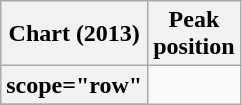<table class="wikitable sortable plainrowheaders">
<tr>
<th scope="col">Chart (2013)</th>
<th scope="col">Peak<br>position</th>
</tr>
<tr>
<th>scope="row"</th>
</tr>
<tr>
</tr>
</table>
